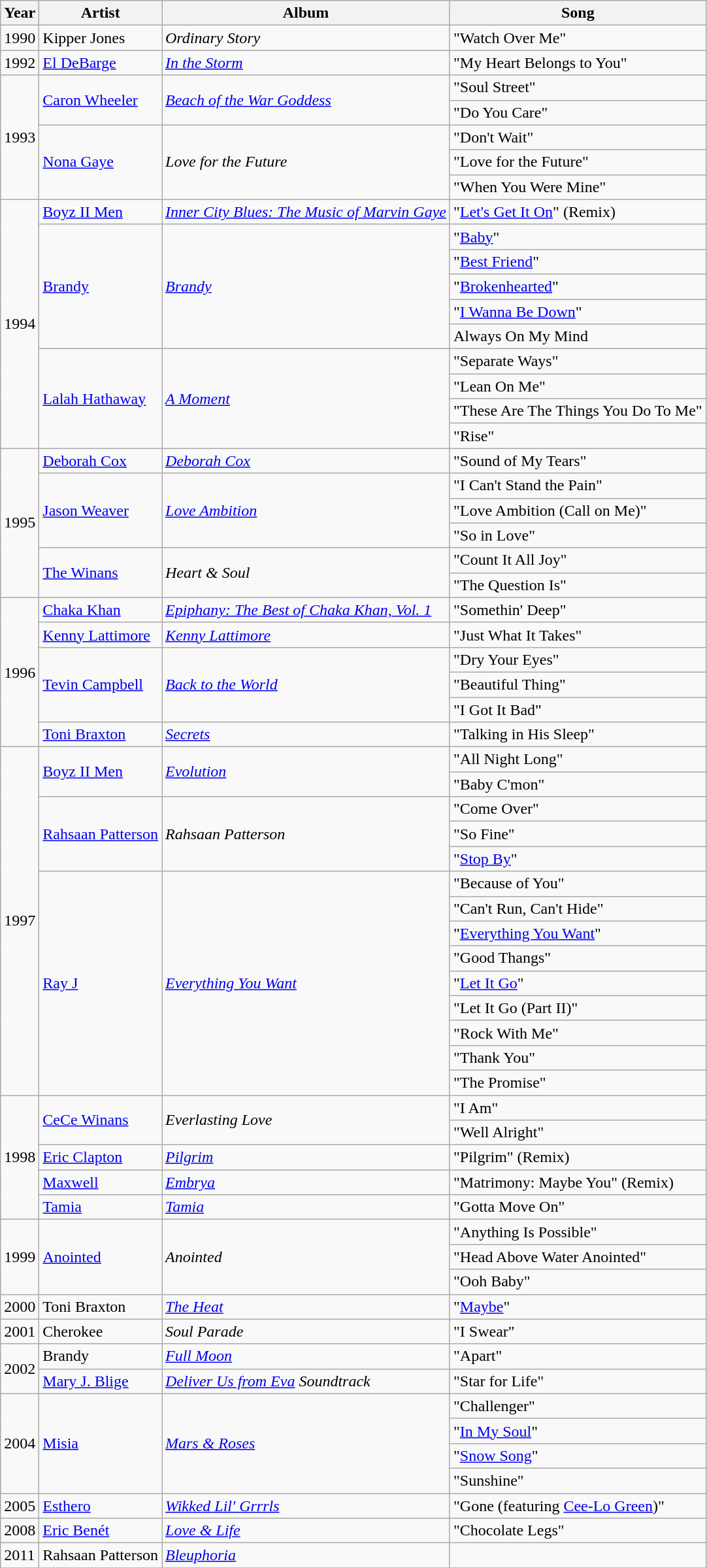<table class="wikitable">
<tr>
<th>Year</th>
<th>Artist</th>
<th>Album</th>
<th>Song</th>
</tr>
<tr>
<td>1990</td>
<td>Kipper Jones</td>
<td><em>Ordinary Story</em></td>
<td>"Watch Over Me"</td>
</tr>
<tr>
<td>1992</td>
<td><a href='#'>El DeBarge</a></td>
<td><em><a href='#'>In the Storm</a></em></td>
<td>"My Heart Belongs to You"</td>
</tr>
<tr>
<td rowspan="5">1993</td>
<td rowspan="2"><a href='#'>Caron Wheeler</a></td>
<td rowspan="2"><em><a href='#'>Beach of the War Goddess</a></em></td>
<td>"Soul Street"</td>
</tr>
<tr>
<td>"Do You Care"</td>
</tr>
<tr>
<td rowspan="3"><a href='#'>Nona Gaye</a></td>
<td rowspan="3"><em>Love for the Future</em></td>
<td>"Don't Wait"</td>
</tr>
<tr>
<td>"Love for the Future"</td>
</tr>
<tr>
<td>"When You Were Mine"</td>
</tr>
<tr>
<td rowspan="10">1994</td>
<td><a href='#'>Boyz II Men</a></td>
<td><em><a href='#'>Inner City Blues: The Music of Marvin Gaye</a></em></td>
<td>"<a href='#'>Let's Get It On</a>" (Remix)</td>
</tr>
<tr>
<td rowspan="5"><a href='#'>Brandy</a></td>
<td rowspan="5"><em><a href='#'>Brandy</a></em></td>
<td>"<a href='#'>Baby</a>"</td>
</tr>
<tr>
<td>"<a href='#'>Best Friend</a>"</td>
</tr>
<tr>
<td>"<a href='#'>Brokenhearted</a>"</td>
</tr>
<tr>
<td>"<a href='#'>I Wanna Be Down</a>"</td>
</tr>
<tr>
<td>Always On My Mind</td>
</tr>
<tr>
<td rowspan="4"><a href='#'>Lalah Hathaway</a></td>
<td rowspan="4"><em><a href='#'>A Moment</a></em></td>
<td>"Separate Ways"</td>
</tr>
<tr>
<td>"Lean On Me"</td>
</tr>
<tr>
<td>"These Are The Things You Do To Me"</td>
</tr>
<tr>
<td>"Rise"</td>
</tr>
<tr>
<td rowspan="6">1995</td>
<td><a href='#'>Deborah Cox</a></td>
<td><em><a href='#'>Deborah Cox</a></em></td>
<td>"Sound of My Tears"</td>
</tr>
<tr>
<td rowspan="3"><a href='#'>Jason Weaver</a></td>
<td rowspan="3"><em><a href='#'>Love Ambition</a></em></td>
<td>"I Can't Stand the Pain"</td>
</tr>
<tr>
<td>"Love Ambition (Call on Me)"</td>
</tr>
<tr>
<td>"So in Love"</td>
</tr>
<tr>
<td rowspan="2"><a href='#'>The Winans</a></td>
<td rowspan="2"><em>Heart & Soul</em></td>
<td>"Count It All Joy"</td>
</tr>
<tr>
<td>"The Question Is"</td>
</tr>
<tr>
<td rowspan="6">1996</td>
<td><a href='#'>Chaka Khan</a></td>
<td><em><a href='#'>Epiphany: The Best of Chaka Khan, Vol. 1</a></em></td>
<td>"Somethin' Deep"</td>
</tr>
<tr>
<td><a href='#'>Kenny Lattimore</a></td>
<td><em><a href='#'>Kenny Lattimore</a></em></td>
<td>"Just What It Takes"</td>
</tr>
<tr>
<td rowspan="3"><a href='#'>Tevin Campbell</a></td>
<td rowspan="3"><em><a href='#'>Back to the World</a></em></td>
<td>"Dry Your Eyes"</td>
</tr>
<tr>
<td>"Beautiful Thing"</td>
</tr>
<tr>
<td>"I Got It Bad"</td>
</tr>
<tr>
<td><a href='#'>Toni Braxton</a></td>
<td><em><a href='#'>Secrets</a></em></td>
<td>"Talking in His Sleep"</td>
</tr>
<tr>
<td rowspan="14">1997</td>
<td rowspan="2"><a href='#'>Boyz II Men</a></td>
<td rowspan="2"><em><a href='#'>Evolution</a></em></td>
<td>"All Night Long"</td>
</tr>
<tr>
<td>"Baby C'mon"</td>
</tr>
<tr>
<td rowspan="3"><a href='#'>Rahsaan Patterson</a></td>
<td rowspan="3"><em>Rahsaan Patterson</em></td>
<td>"Come Over"</td>
</tr>
<tr>
<td>"So Fine"</td>
</tr>
<tr>
<td>"<a href='#'>Stop By</a>"</td>
</tr>
<tr>
<td rowspan="9"><a href='#'>Ray J</a></td>
<td rowspan="9"><em><a href='#'>Everything You Want</a></em></td>
<td>"Because of You"</td>
</tr>
<tr>
<td>"Can't Run, Can't Hide"</td>
</tr>
<tr>
<td>"<a href='#'>Everything You Want</a>"</td>
</tr>
<tr>
<td>"Good Thangs"</td>
</tr>
<tr>
<td>"<a href='#'>Let It Go</a>"</td>
</tr>
<tr>
<td>"Let It Go (Part II)"</td>
</tr>
<tr>
<td>"Rock With Me"</td>
</tr>
<tr>
<td>"Thank You"</td>
</tr>
<tr>
<td>"The Promise"</td>
</tr>
<tr>
<td rowspan="5">1998</td>
<td rowspan="2"><a href='#'>CeCe Winans</a></td>
<td rowspan="2"><em>Everlasting Love</em></td>
<td>"I Am"</td>
</tr>
<tr>
<td>"Well Alright"</td>
</tr>
<tr>
<td><a href='#'>Eric Clapton</a></td>
<td><em><a href='#'>Pilgrim</a></em></td>
<td>"Pilgrim" (Remix)</td>
</tr>
<tr>
<td><a href='#'>Maxwell</a></td>
<td><em><a href='#'>Embrya</a></em></td>
<td>"Matrimony: Maybe You" (Remix)</td>
</tr>
<tr>
<td><a href='#'>Tamia</a></td>
<td><em><a href='#'>Tamia</a></em></td>
<td>"Gotta Move On"</td>
</tr>
<tr>
<td rowspan="3">1999</td>
<td rowspan="3"><a href='#'>Anointed</a></td>
<td rowspan="3"><em>Anointed</em></td>
<td>"Anything Is Possible"</td>
</tr>
<tr>
<td>"Head Above Water Anointed"</td>
</tr>
<tr>
<td>"Ooh Baby"</td>
</tr>
<tr>
<td>2000</td>
<td>Toni Braxton</td>
<td><em><a href='#'>The Heat</a></em></td>
<td>"<a href='#'>Maybe</a>"</td>
</tr>
<tr>
<td>2001</td>
<td>Cherokee</td>
<td><em>Soul Parade</em></td>
<td>"I Swear"</td>
</tr>
<tr>
<td rowspan="2">2002</td>
<td>Brandy</td>
<td><em><a href='#'>Full Moon</a></em></td>
<td>"Apart"</td>
</tr>
<tr>
<td><a href='#'>Mary J. Blige</a></td>
<td><em><a href='#'>Deliver Us from Eva</a> Soundtrack</em></td>
<td>"Star for Life"</td>
</tr>
<tr>
<td rowspan="4">2004</td>
<td rowspan="4"><a href='#'>Misia</a></td>
<td rowspan="4"><em><a href='#'>Mars & Roses</a></em></td>
<td>"Challenger"</td>
</tr>
<tr>
<td>"<a href='#'>In My Soul</a>"</td>
</tr>
<tr>
<td>"<a href='#'>Snow Song</a>"</td>
</tr>
<tr>
<td>"Sunshine"</td>
</tr>
<tr>
<td>2005</td>
<td><a href='#'>Esthero</a></td>
<td><em><a href='#'>Wikked Lil' Grrrls</a></em></td>
<td>"Gone (featuring <a href='#'>Cee-Lo Green</a>)"</td>
</tr>
<tr>
<td>2008</td>
<td><a href='#'>Eric Benét</a></td>
<td><em><a href='#'>Love & Life</a></em></td>
<td>"Chocolate Legs"</td>
</tr>
<tr>
<td>2011</td>
<td>Rahsaan Patterson</td>
<td><em><a href='#'>Bleuphoria</a></em></td>
<td></td>
</tr>
<tr>
</tr>
</table>
